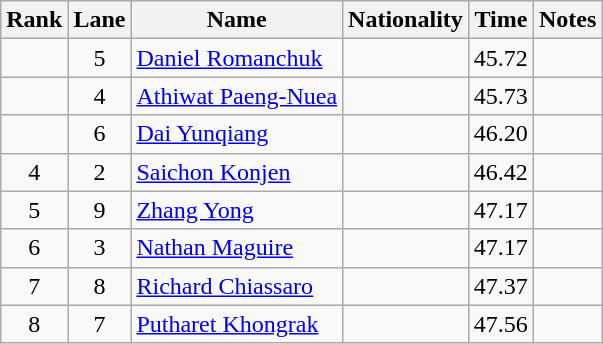<table class="wikitable sortable" style="text-align:center">
<tr>
<th>Rank</th>
<th>Lane</th>
<th>Name</th>
<th>Nationality</th>
<th>Time</th>
<th>Notes</th>
</tr>
<tr>
<td></td>
<td>5</td>
<td align="left"><a href='#'>Daniel Romanchuk</a></td>
<td align="left"></td>
<td>45.72</td>
<td></td>
</tr>
<tr>
<td></td>
<td>4</td>
<td align="left"><a href='#'>Athiwat Paeng-Nuea</a></td>
<td align="left"></td>
<td>45.73</td>
<td></td>
</tr>
<tr>
<td></td>
<td>6</td>
<td align="left"><a href='#'>Dai Yunqiang</a></td>
<td align="left"></td>
<td>46.20</td>
<td></td>
</tr>
<tr>
<td>4</td>
<td>2</td>
<td align="left"><a href='#'>Saichon Konjen</a></td>
<td align="left"></td>
<td>46.42</td>
<td></td>
</tr>
<tr>
<td>5</td>
<td>9</td>
<td align="left"><a href='#'>Zhang Yong</a></td>
<td align="left"></td>
<td>47.17</td>
<td></td>
</tr>
<tr>
<td>6</td>
<td>3</td>
<td align="left"><a href='#'>Nathan Maguire</a></td>
<td align="left"></td>
<td>47.17</td>
<td></td>
</tr>
<tr>
<td>7</td>
<td>8</td>
<td align="left"><a href='#'>Richard Chiassaro</a></td>
<td align="left"></td>
<td>47.37</td>
<td></td>
</tr>
<tr>
<td>8</td>
<td>7</td>
<td align="left"><a href='#'>Putharet Khongrak</a></td>
<td align="left"></td>
<td>47.56</td>
<td></td>
</tr>
</table>
